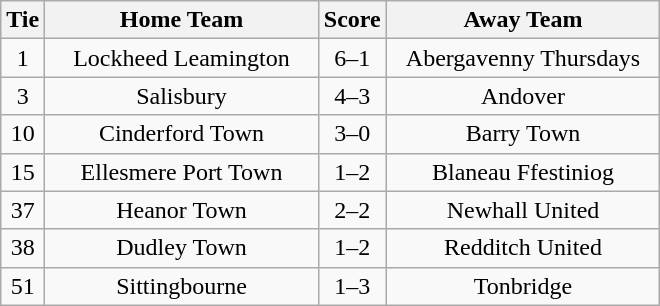<table class="wikitable" style="text-align:center;">
<tr>
<th width=20>Tie</th>
<th width=175>Home Team</th>
<th width=20>Score</th>
<th width=175>Away Team</th>
</tr>
<tr>
<td>1</td>
<td>Lockheed Leamington</td>
<td>6–1</td>
<td>Abergavenny Thursdays</td>
</tr>
<tr>
<td>3</td>
<td>Salisbury</td>
<td>4–3</td>
<td>Andover</td>
</tr>
<tr>
<td>10</td>
<td>Cinderford Town</td>
<td>3–0</td>
<td>Barry Town</td>
</tr>
<tr>
<td>15</td>
<td>Ellesmere Port Town</td>
<td>1–2</td>
<td>Blaneau Ffestiniog</td>
</tr>
<tr>
<td>37</td>
<td>Heanor Town</td>
<td>2–2</td>
<td>Newhall United</td>
</tr>
<tr>
<td>38</td>
<td>Dudley Town</td>
<td>1–2</td>
<td>Redditch United</td>
</tr>
<tr>
<td>51</td>
<td>Sittingbourne</td>
<td>1–3</td>
<td>Tonbridge</td>
</tr>
</table>
